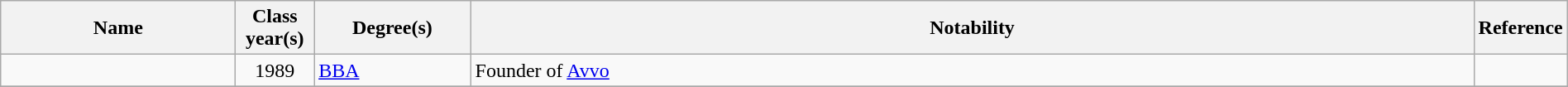<table class="wikitable sortable" style="width:100%">
<tr>
<th style="width:15%;">Name</th>
<th style="width:5%;">Class year(s)</th>
<th style="width:10%;">Degree(s)</th>
<th style="width:*;" class="unsortable">Notability</th>
<th style="width:5%;" class="unsortable">Reference</th>
</tr>
<tr>
<td></td>
<td style="text-align:center;">1989</td>
<td><a href='#'>BBA</a></td>
<td>Founder of <a href='#'>Avvo</a></td>
<td style="text-align:center;"></td>
</tr>
<tr>
</tr>
</table>
